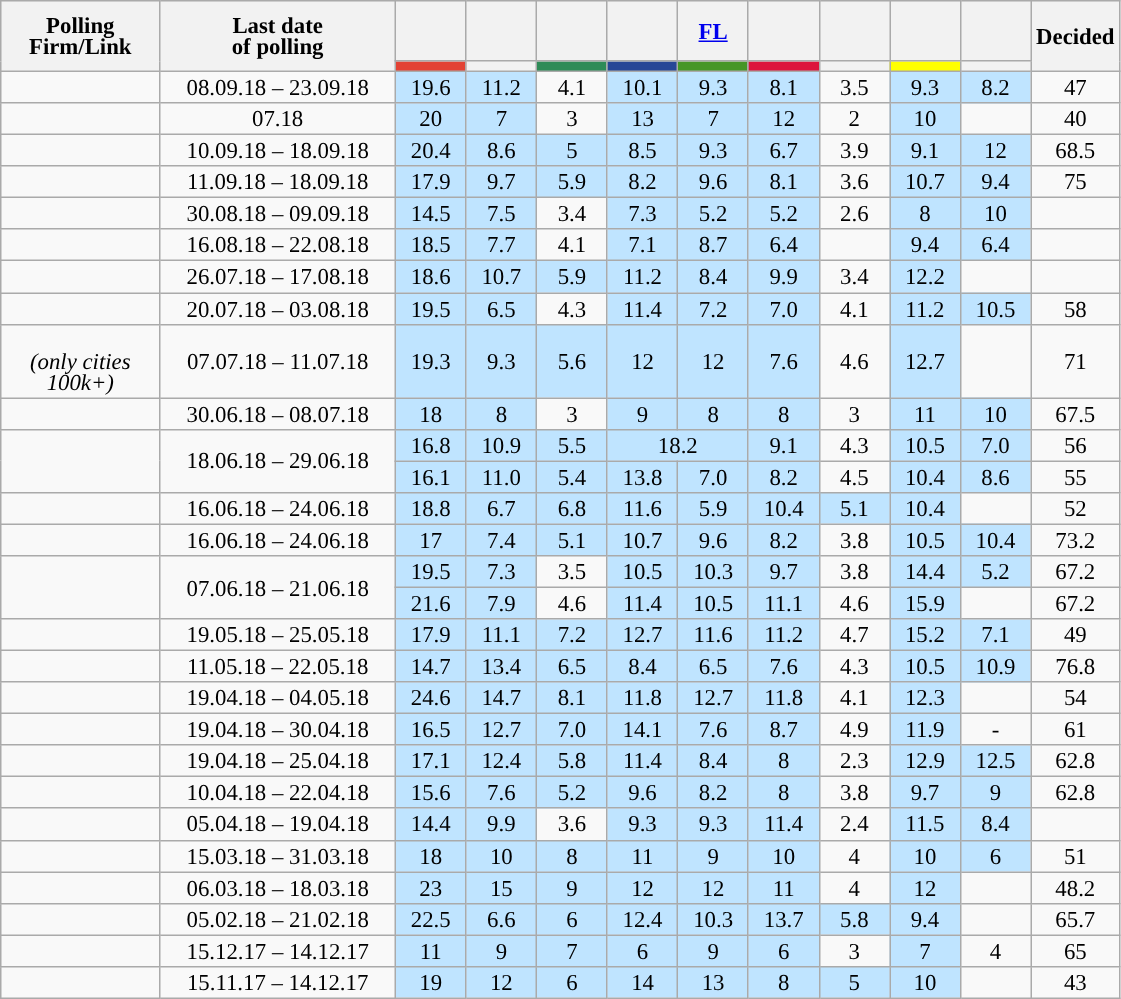<table class="wikitable" style="text-align:center;font-size:95%;line-height:14px;">
<tr style="height:40px; background-color:#E9E9E9">
<th style="width:99px;" rowspan="2">Polling Firm/Link</th>
<th style="width:150px;" rowspan="2">Last date<br>of polling</th>
<th style="width:40px;"></th>
<th style="width:40px;"></th>
<th style="width:40px;"></th>
<th style="width:40px;"></th>
<th style="width:40px;"><a href='#'>FL</a></th>
<th style="width:40px;"></th>
<th style="width:40px;"></th>
<th style="width:40px;"></th>
<th style="width:40px;"></th>
<th rowspan="2" style="width:40px;">Decided</th>
</tr>
<tr>
<th style="background:#E34234;"></th>
<th style="background:"></th>
<th style="background:#2E8B57;"></th>
<th style="background:#274696;"></th>
<th style="background:#469627;"></th>
<th style="background:Crimson;"></th>
<th style="background:"></th>
<th style="background:yellow;"></th>
<th style="background:"></th>
</tr>
<tr>
<td></td>
<td>08.09.18 – 23.09.18</td>
<td bgcolor="#bfe4ff" >19.6</td>
<td bgcolor="#bfe4ff" >11.2</td>
<td>4.1</td>
<td bgcolor="#bfe4ff" >10.1</td>
<td bgcolor="#bfe4ff" >9.3</td>
<td bgcolor="#bfe4ff" >8.1</td>
<td>3.5</td>
<td bgcolor="#bfe4ff" >9.3</td>
<td bgcolor="#bfe4ff" >8.2</td>
<td>47</td>
</tr>
<tr>
<td></td>
<td>07.18</td>
<td bgcolor="#bfe4ff" >20</td>
<td bgcolor="#bfe4ff" >7</td>
<td>3</td>
<td bgcolor="#bfe4ff" >13</td>
<td bgcolor="#bfe4ff" >7</td>
<td bgcolor="#bfe4ff" >12</td>
<td>2</td>
<td bgcolor="#bfe4ff" >10</td>
<td></td>
<td>40</td>
</tr>
<tr>
<td></td>
<td>10.09.18 – 18.09.18</td>
<td bgcolor="#bfe4ff" >20.4</td>
<td bgcolor="#bfe4ff" >8.6</td>
<td bgcolor="#bfe4ff" >5</td>
<td bgcolor="#bfe4ff" >8.5</td>
<td bgcolor="#bfe4ff" >9.3</td>
<td bgcolor="#bfe4ff" >6.7</td>
<td>3.9</td>
<td bgcolor="#bfe4ff" >9.1</td>
<td bgcolor="#bfe4ff" >12</td>
<td>68.5</td>
</tr>
<tr>
<td></td>
<td>11.09.18 – 18.09.18</td>
<td bgcolor="#bfe4ff" >17.9</td>
<td bgcolor="#bfe4ff" >9.7</td>
<td bgcolor="#bfe4ff" >5.9</td>
<td bgcolor="#bfe4ff" >8.2</td>
<td bgcolor="#bfe4ff" >9.6</td>
<td bgcolor="#bfe4ff" >8.1</td>
<td>3.6</td>
<td bgcolor="#bfe4ff" >10.7</td>
<td bgcolor="#bfe4ff" >9.4</td>
<td>75</td>
</tr>
<tr>
<td></td>
<td>30.08.18 – 09.09.18</td>
<td bgcolor="#bfe4ff" >14.5</td>
<td bgcolor="#bfe4ff" >7.5</td>
<td>3.4</td>
<td bgcolor="#bfe4ff" >7.3</td>
<td bgcolor="#bfe4ff" >5.2</td>
<td bgcolor="#bfe4ff" >5.2</td>
<td>2.6</td>
<td bgcolor="#bfe4ff" >8</td>
<td bgcolor="#bfe4ff" >10</td>
<td></td>
</tr>
<tr>
<td></td>
<td>16.08.18 – 22.08.18</td>
<td bgcolor="#bfe4ff" >18.5</td>
<td bgcolor="#bfe4ff" >7.7</td>
<td>4.1</td>
<td bgcolor="#bfe4ff" >7.1</td>
<td bgcolor="#bfe4ff" >8.7</td>
<td bgcolor="#bfe4ff" >6.4</td>
<td></td>
<td bgcolor="#bfe4ff" >9.4</td>
<td bgcolor="#bfe4ff" >6.4</td>
<td></td>
</tr>
<tr>
<td> </td>
<td>26.07.18 – 17.08.18</td>
<td bgcolor="#bfe4ff" >18.6</td>
<td bgcolor="#bfe4ff" >10.7</td>
<td bgcolor="#bfe4ff" >5.9</td>
<td bgcolor="#bfe4ff" >11.2</td>
<td bgcolor="#bfe4ff" >8.4</td>
<td bgcolor="#bfe4ff" >9.9</td>
<td>3.4</td>
<td bgcolor="#bfe4ff" >12.2</td>
<td></td>
<td></td>
</tr>
<tr>
<td></td>
<td>20.07.18 – 03.08.18</td>
<td bgcolor="#bfe4ff" >19.5</td>
<td bgcolor="#bfe4ff" >6.5</td>
<td>4.3</td>
<td bgcolor="#bfe4ff" >11.4</td>
<td bgcolor="#bfe4ff" >7.2</td>
<td bgcolor="#bfe4ff" >7.0</td>
<td>4.1</td>
<td bgcolor="#bfe4ff" >11.2</td>
<td bgcolor="#bfe4ff" >10.5</td>
<td>58</td>
</tr>
<tr>
<td><br><em>(only cities 100k+)</em></td>
<td>07.07.18 – 11.07.18</td>
<td bgcolor="#bfe4ff" >19.3</td>
<td bgcolor="#bfe4ff" >9.3</td>
<td bgcolor="#bfe4ff" >5.6</td>
<td bgcolor="#bfe4ff" >12</td>
<td bgcolor="#bfe4ff" >12</td>
<td bgcolor="#bfe4ff" >7.6</td>
<td>4.6</td>
<td bgcolor="#bfe4ff" >12.7</td>
<td></td>
<td>71</td>
</tr>
<tr>
<td></td>
<td>30.06.18 – 08.07.18</td>
<td bgcolor="#bfe4ff" >18</td>
<td bgcolor="#bfe4ff" >8</td>
<td>3</td>
<td bgcolor="#bfe4ff" >9</td>
<td bgcolor="#bfe4ff" >8</td>
<td bgcolor="#bfe4ff" >8</td>
<td>3</td>
<td bgcolor="#bfe4ff" >11</td>
<td bgcolor="#bfe4ff" >10</td>
<td>67.5</td>
</tr>
<tr>
<td rowspan="2"> </td>
<td rowspan="2">18.06.18 – 29.06.18</td>
<td bgcolor="#bfe4ff" >16.8</td>
<td bgcolor="#bfe4ff" >10.9</td>
<td bgcolor="#bfe4ff" >5.5</td>
<td bgcolor="#bfe4ff" colspan="2" >18.2</td>
<td bgcolor="#bfe4ff" >9.1</td>
<td bgcolor= >4.3</td>
<td bgcolor="#bfe4ff" >10.5</td>
<td bgcolor="#bfe4ff" >7.0</td>
<td>56</td>
</tr>
<tr>
<td bgcolor="#bfe4ff" >16.1</td>
<td bgcolor="#bfe4ff" >11.0</td>
<td bgcolor="#bfe4ff" >5.4</td>
<td bgcolor="#bfe4ff" >13.8</td>
<td bgcolor="#bfe4ff" >7.0</td>
<td bgcolor="#bfe4ff" >8.2</td>
<td bgcolor= >4.5</td>
<td bgcolor="#bfe4ff" >10.4</td>
<td bgcolor="#bfe4ff" >8.6</td>
<td>55</td>
</tr>
<tr>
<td></td>
<td>16.06.18 – 24.06.18</td>
<td bgcolor="#bfe4ff" >18.8</td>
<td bgcolor="#bfe4ff" >6.7</td>
<td bgcolor="#bfe4ff" >6.8</td>
<td bgcolor="#bfe4ff" >11.6</td>
<td bgcolor="#bfe4ff" >5.9</td>
<td bgcolor="#bfe4ff" >10.4</td>
<td bgcolor="#bfe4ff" >5.1</td>
<td bgcolor="#bfe4ff" >10.4</td>
<td></td>
<td>52</td>
</tr>
<tr>
<td></td>
<td>16.06.18 – 24.06.18</td>
<td bgcolor="#bfe4ff" >17</td>
<td bgcolor="#bfe4ff" >7.4</td>
<td bgcolor="#bfe4ff" >5.1</td>
<td bgcolor="#bfe4ff" >10.7</td>
<td bgcolor="#bfe4ff" >9.6</td>
<td bgcolor="#bfe4ff" >8.2</td>
<td>3.8</td>
<td bgcolor="#bfe4ff" >10.5</td>
<td bgcolor="#bfe4ff" >10.4</td>
<td>73.2</td>
</tr>
<tr>
<td rowspan="2"></td>
<td rowspan="2">07.06.18 – 21.06.18</td>
<td bgcolor="#bfe4ff" >19.5</td>
<td bgcolor="#bfe4ff" >7.3</td>
<td>3.5</td>
<td bgcolor="#bfe4ff" >10.5</td>
<td bgcolor="#bfe4ff" >10.3</td>
<td bgcolor="#bfe4ff" >9.7</td>
<td>3.8</td>
<td bgcolor="#bfe4ff" >14.4</td>
<td bgcolor="#bfe4ff" >5.2</td>
<td>67.2</td>
</tr>
<tr>
<td bgcolor="#bfe4ff" >21.6</td>
<td bgcolor="#bfe4ff" >7.9</td>
<td>4.6</td>
<td bgcolor="#bfe4ff" >11.4</td>
<td bgcolor="#bfe4ff" >10.5</td>
<td bgcolor="#bfe4ff" >11.1</td>
<td>4.6</td>
<td bgcolor="#bfe4ff" >15.9</td>
<td></td>
<td>67.2</td>
</tr>
<tr>
<td></td>
<td>19.05.18 – 25.05.18</td>
<td bgcolor="#bfe4ff" >17.9</td>
<td bgcolor="#bfe4ff" >11.1</td>
<td bgcolor="#bfe4ff" >7.2</td>
<td bgcolor="#bfe4ff" >12.7</td>
<td bgcolor="#bfe4ff" >11.6</td>
<td bgcolor="#bfe4ff" >11.2</td>
<td>4.7</td>
<td bgcolor="#bfe4ff" >15.2</td>
<td bgcolor="#bfe4ff" >7.1</td>
<td>49</td>
</tr>
<tr>
<td></td>
<td>11.05.18 – 22.05.18</td>
<td bgcolor="#bfe4ff" >14.7</td>
<td bgcolor="#bfe4ff" >13.4</td>
<td bgcolor="#bfe4ff" >6.5</td>
<td bgcolor="#bfe4ff" >8.4</td>
<td bgcolor="#bfe4ff" >6.5</td>
<td bgcolor="#bfe4ff" >7.6</td>
<td>4.3</td>
<td bgcolor="#bfe4ff" >10.5</td>
<td bgcolor="#bfe4ff" >10.9</td>
<td>76.8</td>
</tr>
<tr>
<td></td>
<td>19.04.18 – 04.05.18</td>
<td bgcolor="#bfe4ff" >24.6</td>
<td bgcolor="#bfe4ff" >14.7</td>
<td bgcolor="#bfe4ff" >8.1</td>
<td bgcolor="#bfe4ff" >11.8</td>
<td bgcolor="#bfe4ff" >12.7</td>
<td bgcolor="#bfe4ff" >11.8</td>
<td bgcolor= >4.1</td>
<td bgcolor="#bfe4ff" >12.3</td>
<td></td>
<td>54</td>
</tr>
<tr>
<td></td>
<td>19.04.18 – 30.04.18</td>
<td bgcolor="#bfe4ff" >16.5</td>
<td bgcolor="#bfe4ff" >12.7</td>
<td bgcolor="#bfe4ff" >7.0</td>
<td bgcolor="#bfe4ff" >14.1</td>
<td bgcolor="#bfe4ff" >7.6</td>
<td bgcolor="#bfe4ff" >8.7</td>
<td bgcolor= >4.9</td>
<td bgcolor="#bfe4ff" >11.9</td>
<td>-</td>
<td>61</td>
</tr>
<tr>
<td></td>
<td>19.04.18 – 25.04.18</td>
<td bgcolor="#bfe4ff" >17.1</td>
<td bgcolor="#bfe4ff" >12.4</td>
<td bgcolor="#bfe4ff" >5.8</td>
<td bgcolor="#bfe4ff" >11.4</td>
<td bgcolor="#bfe4ff" >8.4</td>
<td bgcolor="#bfe4ff" >8</td>
<td bgcolor= >2.3</td>
<td bgcolor="#bfe4ff" >12.9</td>
<td bgcolor="#bfe4ff" >12.5</td>
<td>62.8</td>
</tr>
<tr>
<td></td>
<td>10.04.18 – 22.04.18</td>
<td bgcolor="#bfe4ff" >15.6</td>
<td bgcolor="#bfe4ff" >7.6</td>
<td bgcolor="#bfe4ff" >5.2</td>
<td bgcolor="#bfe4ff" >9.6</td>
<td bgcolor="#bfe4ff" >8.2</td>
<td bgcolor="#bfe4ff" >8</td>
<td bgcolor= >3.8</td>
<td bgcolor="#bfe4ff" >9.7</td>
<td bgcolor="#bfe4ff" >9</td>
<td>62.8</td>
</tr>
<tr>
<td></td>
<td>05.04.18 – 19.04.18</td>
<td bgcolor="#bfe4ff" >14.4</td>
<td bgcolor="#bfe4ff" >9.9</td>
<td>3.6</td>
<td bgcolor="#bfe4ff" >9.3</td>
<td bgcolor="#bfe4ff" >9.3</td>
<td bgcolor="#bfe4ff" >11.4</td>
<td>2.4</td>
<td bgcolor="#bfe4ff" >11.5</td>
<td bgcolor="#bfe4ff" >8.4</td>
<td></td>
</tr>
<tr>
<td></td>
<td>15.03.18 – 31.03.18</td>
<td bgcolor="#bfe4ff" >18</td>
<td bgcolor="#bfe4ff" >10</td>
<td bgcolor="#bfe4ff" >8</td>
<td bgcolor="#bfe4ff" >11</td>
<td bgcolor="#bfe4ff" >9</td>
<td bgcolor="#bfe4ff" >10</td>
<td bgcolor= >4</td>
<td bgcolor="#bfe4ff" >10</td>
<td bgcolor="#bfe4ff" >6</td>
<td>51</td>
</tr>
<tr>
<td></td>
<td>06.03.18 – 18.03.18</td>
<td bgcolor="#bfe4ff" >23</td>
<td bgcolor="#bfe4ff" >15</td>
<td bgcolor="#bfe4ff" >9</td>
<td bgcolor="#bfe4ff" >12</td>
<td bgcolor="#bfe4ff" >12</td>
<td bgcolor="#bfe4ff" >11</td>
<td bgcolor= >4</td>
<td bgcolor="#bfe4ff" >12</td>
<td></td>
<td>48.2</td>
</tr>
<tr>
<td></td>
<td>05.02.18 – 21.02.18</td>
<td bgcolor="#bfe4ff" >22.5</td>
<td bgcolor="#bfe4ff" >6.6</td>
<td bgcolor="#bfe4ff" >6</td>
<td bgcolor="#bfe4ff" >12.4</td>
<td bgcolor="#bfe4ff" >10.3</td>
<td bgcolor="#bfe4ff" >13.7</td>
<td bgcolor="#bfe4ff" >5.8</td>
<td bgcolor="#bfe4ff" >9.4</td>
<td></td>
<td>65.7</td>
</tr>
<tr>
<td></td>
<td>15.12.17 – 14.12.17</td>
<td bgcolor="#bfe4ff" >11</td>
<td bgcolor="#bfe4ff" >9</td>
<td bgcolor="#bfe4ff" >7</td>
<td bgcolor="#bfe4ff" >6</td>
<td bgcolor="#bfe4ff" >9</td>
<td bgcolor="#bfe4ff" >6</td>
<td bgcolor= >3</td>
<td bgcolor="#bfe4ff" >7</td>
<td bgcolor= >4</td>
<td>65</td>
</tr>
<tr>
<td></td>
<td>15.11.17 – 14.12.17</td>
<td bgcolor="#bfe4ff" >19</td>
<td bgcolor="#bfe4ff" >12</td>
<td bgcolor="#bfe4ff" >6</td>
<td bgcolor="#bfe4ff" >14</td>
<td bgcolor="#bfe4ff" >13</td>
<td bgcolor="#bfe4ff" >8</td>
<td bgcolor="#bfe4ff" >5</td>
<td bgcolor="#bfe4ff" >10</td>
<td></td>
<td>43</td>
</tr>
</table>
